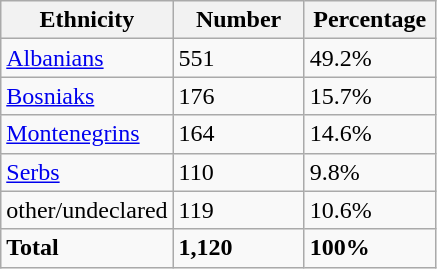<table class="wikitable">
<tr>
<th width="100px">Ethnicity</th>
<th width="80px">Number</th>
<th width="80px">Percentage</th>
</tr>
<tr>
<td><a href='#'>Albanians</a></td>
<td>551</td>
<td>49.2%</td>
</tr>
<tr>
<td><a href='#'>Bosniaks</a></td>
<td>176</td>
<td>15.7%</td>
</tr>
<tr>
<td><a href='#'>Montenegrins</a></td>
<td>164</td>
<td>14.6%</td>
</tr>
<tr>
<td><a href='#'>Serbs</a></td>
<td>110</td>
<td>9.8%</td>
</tr>
<tr>
<td>other/undeclared</td>
<td>119</td>
<td>10.6%</td>
</tr>
<tr>
<td><strong>Total</strong></td>
<td><strong>1,120</strong></td>
<td><strong>100%</strong></td>
</tr>
</table>
